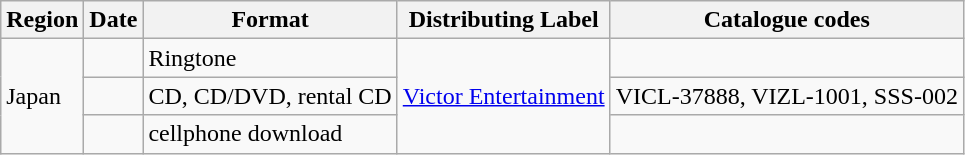<table class="wikitable">
<tr>
<th>Region</th>
<th>Date</th>
<th>Format</th>
<th>Distributing Label</th>
<th>Catalogue codes</th>
</tr>
<tr>
<td rowspan="3">Japan</td>
<td></td>
<td>Ringtone</td>
<td rowspan="3"><a href='#'>Victor Entertainment</a></td>
<td></td>
</tr>
<tr>
<td></td>
<td>CD, CD/DVD, rental CD</td>
<td>VICL-37888, VIZL-1001, SSS-002</td>
</tr>
<tr>
<td></td>
<td>cellphone download</td>
<td></td>
</tr>
</table>
